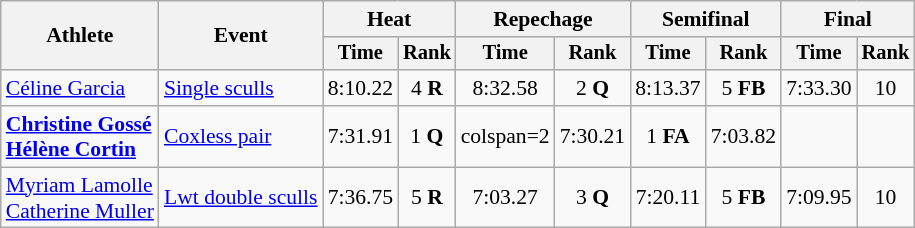<table class=wikitable style=font-size:90%;text-align:center>
<tr>
<th rowspan=2>Athlete</th>
<th rowspan=2>Event</th>
<th colspan=2>Heat</th>
<th colspan=2>Repechage</th>
<th colspan=2>Semifinal</th>
<th colspan=2>Final</th>
</tr>
<tr style=font-size:95%>
<th>Time</th>
<th>Rank</th>
<th>Time</th>
<th>Rank</th>
<th>Time</th>
<th>Rank</th>
<th>Time</th>
<th>Rank</th>
</tr>
<tr>
<td align=left><a href='#'>Céline Garcia</a></td>
<td align=left><a href='#'>Single sculls</a></td>
<td>8:10.22</td>
<td>4 <strong>R</strong></td>
<td>8:32.58</td>
<td>2 <strong>Q</strong></td>
<td>8:13.37</td>
<td>5 <strong>FB</strong></td>
<td>7:33.30</td>
<td>10</td>
</tr>
<tr>
<td align=left><strong><a href='#'>Christine Gossé</a><br><a href='#'>Hélène Cortin</a></strong></td>
<td align=left><a href='#'>Coxless pair</a></td>
<td>7:31.91</td>
<td>1 <strong>Q</strong></td>
<td>colspan=2 </td>
<td>7:30.21</td>
<td>1 <strong>FA</strong></td>
<td>7:03.82</td>
<td></td>
</tr>
<tr>
<td align=left><a href='#'>Myriam Lamolle</a><br><a href='#'>Catherine Muller</a></td>
<td align=left><a href='#'>Lwt double sculls</a></td>
<td>7:36.75</td>
<td>5 <strong>R</strong></td>
<td>7:03.27</td>
<td>3 <strong>Q</strong></td>
<td>7:20.11</td>
<td>5  <strong>FB</strong></td>
<td>7:09.95</td>
<td>10</td>
</tr>
</table>
